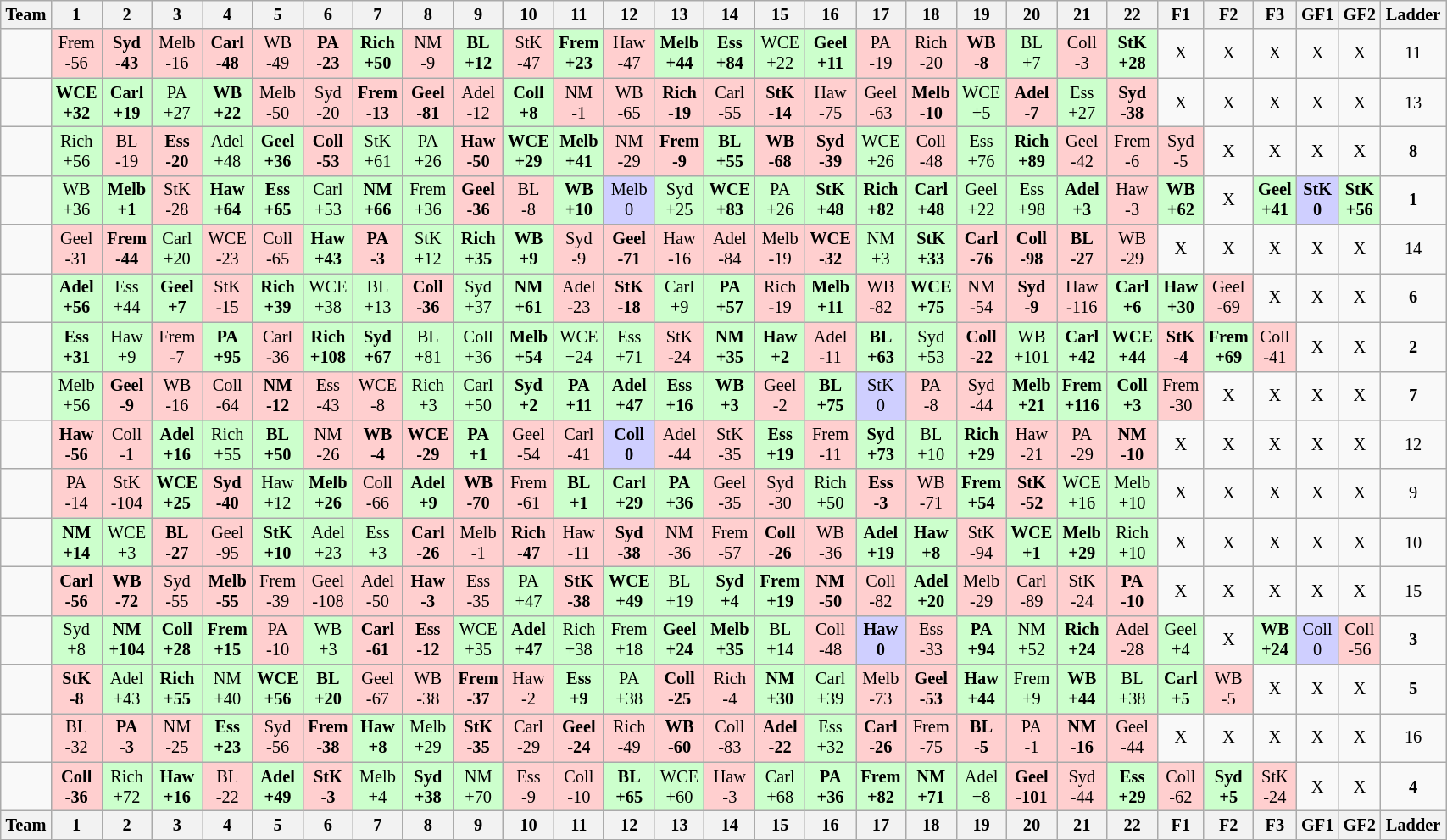<table class="wikitable" style="font-size:85%; text-align:center; width:90%">
<tr valign="top">
<th valign="middle">Team</th>
<th>1</th>
<th>2</th>
<th>3</th>
<th>4</th>
<th>5</th>
<th>6</th>
<th>7</th>
<th>8</th>
<th>9</th>
<th>10</th>
<th>11</th>
<th>12</th>
<th>13</th>
<th>14</th>
<th>15</th>
<th>16</th>
<th>17</th>
<th>18</th>
<th>19</th>
<th>20</th>
<th>21</th>
<th>22</th>
<th>F1</th>
<th>F2</th>
<th>F3</th>
<th>GF1</th>
<th>GF2</th>
<th valign="middle">Ladder</th>
</tr>
<tr>
<td align="left"></td>
<td style="background:#FFCFCF;">Frem <br> -56</td>
<td style="background:#FFCFCF;"><strong>Syd</strong> <br> <strong>-43</strong></td>
<td style="background:#FFCFCF;">Melb <br> -16</td>
<td style="background:#FFCFCF;"><strong>Carl</strong> <br> <strong>-48</strong></td>
<td style="background:#FFCFCF;">WB <br> -49</td>
<td style="background:#FFCFCF;"><strong>PA</strong> <br> <strong>-23</strong></td>
<td style="background:#cfc;"><strong>Rich</strong> <br> <strong>+50</strong></td>
<td style="background:#FFCFCF;">NM <br> -9</td>
<td style="background:#cfc;"><strong>BL</strong> <br> <strong>+12</strong></td>
<td style="background:#FFCFCF;">StK <br> -47</td>
<td style="background:#cfc;"><strong>Frem</strong> <br> <strong>+23</strong></td>
<td style="background:#FFCFCF;">Haw <br> -47</td>
<td style="background:#cfc;"><strong>Melb</strong> <br> <strong>+44</strong></td>
<td style="background:#cfc;"><strong>Ess</strong> <br> <strong>+84</strong></td>
<td style="background:#cfc;">WCE <br> +22</td>
<td style="background:#cfc;"><strong>Geel</strong> <br> <strong>+11</strong></td>
<td style="background:#FFCFCF;">PA <br> -19</td>
<td style="background:#FFCFCF;">Rich <br> -20</td>
<td style="background:#FFCFCF;"><strong>WB</strong> <br> <strong>-8</strong></td>
<td style="background:#cfc;">BL <br> +7</td>
<td style="background:#FFCFCF;">Coll <br> -3</td>
<td style="background:#cfc;"><strong>StK</strong> <br> <strong>+28</strong></td>
<td>X</td>
<td>X</td>
<td>X</td>
<td>X</td>
<td>X</td>
<td align="middle">11</td>
</tr>
<tr>
<td align="left"></td>
<td style="background:#cfc;"><strong>WCE</strong> <br> <strong>+32</strong></td>
<td style="background:#cfc;"><strong>Carl</strong> <br> <strong>+19</strong></td>
<td style="background:#cfc;">PA <br> +27</td>
<td style="background:#cfc;"><strong>WB</strong> <br> <strong>+22</strong></td>
<td style="background:#FFCFCF;">Melb <br> -50</td>
<td style="background:#FFCFCF;">Syd <br> -20</td>
<td style="background:#FFCFCF;"><strong>Frem</strong> <br> <strong>-13</strong></td>
<td style="background:#FFCFCF;"><strong>Geel</strong> <br> <strong>-81</strong></td>
<td style="background:#FFCFCF;">Adel <br> -12</td>
<td style="background:#cfc;"><strong>Coll</strong> <br> <strong>+8</strong></td>
<td style="background:#FFCFCF;">NM <br> -1</td>
<td style="background:#FFCFCF;">WB <br> -65</td>
<td style="background:#FFCFCF;"><strong>Rich</strong> <br> <strong>-19</strong></td>
<td style="background:#FFCFCF;">Carl <br> -55</td>
<td style="background:#FFCFCF;"><strong>StK</strong> <br> <strong>-14</strong></td>
<td style="background:#FFCFCF;">Haw <br> -75</td>
<td style="background:#FFCFCF;">Geel <br> -63</td>
<td style="background:#FFCFCF;"><strong>Melb</strong> <br> <strong>-10</strong></td>
<td style="background:#cfc;">WCE <br> +5</td>
<td style="background:#FFCFCF;"><strong>Adel</strong> <br> <strong>-7</strong></td>
<td style="background:#cfc;">Ess <br> +27</td>
<td style="background:#FFCFCF;"><strong>Syd</strong> <br> <strong>-38</strong></td>
<td>X</td>
<td>X</td>
<td>X</td>
<td>X</td>
<td>X</td>
<td align="middle">13</td>
</tr>
<tr>
<td align="left"></td>
<td style="background:#cfc;">Rich <br> +56</td>
<td style="background:#FFCFCF;">BL <br> -19</td>
<td style="background:#FFCFCF;"><strong>Ess</strong> <br> <strong>-20</strong></td>
<td style="background:#cfc;">Adel <br> +48</td>
<td style="background:#cfc;"><strong>Geel</strong> <br> <strong>+36</strong></td>
<td style="background:#FFCFCF;"><strong>Coll</strong> <br> <strong>-53</strong></td>
<td style="background:#cfc;">StK <br> +61</td>
<td style="background:#cfc;">PA <br> +26</td>
<td style="background:#FFCFCF;"><strong>Haw</strong> <br> <strong>-50</strong></td>
<td style="background:#cfc;"><strong>WCE</strong> <br> <strong>+29</strong></td>
<td style="background:#cfc;"><strong>Melb</strong> <br> <strong>+41</strong></td>
<td style="background:#FFCFCF;">NM <br> -29</td>
<td style="background:#FFCFCF;"><strong>Frem</strong> <br> <strong>-9</strong></td>
<td style="background:#cfc;"><strong>BL</strong> <br> <strong>+55</strong></td>
<td style="background:#FFCFCF;"><strong>WB</strong> <br> <strong>-68</strong></td>
<td style="background:#FFCFCF;"><strong>Syd</strong> <br> <strong>-39</strong></td>
<td style="background:#cfc;">WCE <br> +26</td>
<td style="background:#FFCFCF;">Coll <br> -48</td>
<td style="background:#cfc;">Ess <br> +76</td>
<td style="background:#cfc;"><strong>Rich</strong> <br> <strong>+89</strong></td>
<td style="background:#FFCFCF;">Geel <br> -42</td>
<td style="background:#FFCFCF;">Frem <br> -6</td>
<td style="background:#FFCFCF;">Syd <br> -5</td>
<td>X</td>
<td>X</td>
<td>X</td>
<td>X</td>
<td align="middle"><strong>8</strong></td>
</tr>
<tr>
<td align="left"></td>
<td style="background:#cfc;">WB <br> +36</td>
<td style="background:#cfc;"><strong>Melb</strong> <br> <strong>+1</strong></td>
<td style="background:#FFCFCF;">StK <br> -28</td>
<td style="background:#cfc;"><strong>Haw</strong> <br> <strong>+64</strong></td>
<td style="background:#cfc;"><strong>Ess</strong> <br> <strong>+65</strong></td>
<td style="background:#cfc;">Carl <br> +53</td>
<td style="background:#cfc;"><strong>NM</strong> <br> <strong>+66</strong></td>
<td style="background:#cfc;">Frem <br> +36</td>
<td style="background:#FFCFCF;"><strong>Geel</strong> <br> <strong>-36</strong></td>
<td style="background:#FFCFCF;">BL <br> -8</td>
<td style="background:#cfc;"><strong>WB</strong> <br> <strong>+10</strong></td>
<td style="background:#CFCFFF;">Melb <br> 0</td>
<td style="background:#cfc;">Syd <br> +25</td>
<td style="background:#cfc;"><strong>WCE</strong> <br> <strong>+83</strong></td>
<td style="background:#cfc;">PA <br> +26</td>
<td style="background:#cfc;"><strong>StK</strong> <br> <strong>+48</strong></td>
<td style="background:#cfc;"><strong>Rich</strong> <br> <strong>+82</strong></td>
<td style="background:#cfc;"><strong>Carl</strong> <br> <strong>+48</strong></td>
<td style="background:#cfc;">Geel <br> +22</td>
<td style="background:#cfc;">Ess <br> +98</td>
<td style="background:#cfc;"><strong>Adel</strong> <br> <strong>+3</strong></td>
<td style="background:#FFCFCF;">Haw <br> -3</td>
<td style="background:#cfc;"><strong>WB</strong> <br> <strong>+62</strong></td>
<td>X</td>
<td style="background:#cfc;"><strong>Geel</strong> <br> <strong>+41</strong></td>
<td style="background:#CFCFFF;"><strong>StK</strong> <br> <strong>0</strong></td>
<td style="background:#cfc;"><strong>StK</strong> <br> <strong>+56</strong></td>
<td align="middle"><strong>1</strong></td>
</tr>
<tr>
<td align="left"></td>
<td style="background:#FFCFCF;">Geel <br> -31</td>
<td style="background:#FFCFCF;"><strong>Frem</strong> <br> <strong>-44</strong></td>
<td style="background:#cfc;">Carl <br> +20</td>
<td style="background:#FFCFCF;">WCE <br> -23</td>
<td style="background:#FFCFCF;">Coll <br> -65</td>
<td style="background:#cfc;"><strong>Haw</strong> <br> <strong>+43</strong></td>
<td style="background:#FFCFCF;"><strong>PA</strong> <br> <strong>-3</strong></td>
<td style="background:#cfc;">StK <br> +12</td>
<td style="background:#cfc;"><strong>Rich</strong> <br> <strong>+35</strong></td>
<td style="background:#cfc;"><strong>WB</strong> <br> <strong>+9</strong></td>
<td style="background:#FFCFCF;">Syd <br> -9</td>
<td style="background:#FFCFCF;"><strong>Geel</strong> <br> <strong>-71</strong></td>
<td style="background:#FFCFCF;">Haw <br> -16</td>
<td style="background:#FFCFCF;">Adel <br> -84</td>
<td style="background:#FFCFCF;">Melb <br> -19</td>
<td style="background:#FFCFCF;"><strong>WCE</strong> <br> <strong>-32</strong></td>
<td style="background:#cfc;">NM <br> +3</td>
<td style="background:#cfc;"><strong>StK</strong> <br> <strong>+33</strong></td>
<td style="background:#FFCFCF;"><strong>Carl</strong> <br> <strong>-76</strong></td>
<td style="background:#FFCFCF;"><strong>Coll</strong> <br> <strong>-98</strong></td>
<td style="background:#FFCFCF;"><strong>BL</strong> <br> <strong>-27</strong></td>
<td style="background:#FFCFCF;">WB <br> -29</td>
<td>X</td>
<td>X</td>
<td>X</td>
<td>X</td>
<td>X</td>
<td align="middle">14</td>
</tr>
<tr>
<td align="left"></td>
<td style="background:#cfc;"><strong>Adel</strong> <br> <strong>+56</strong></td>
<td style="background:#cfc;">Ess <br> +44</td>
<td style="background:#cfc;"><strong>Geel</strong> <br> <strong>+7</strong></td>
<td style="background:#FFCFCF;">StK <br> -15</td>
<td style="background:#cfc;"><strong>Rich</strong> <br> <strong>+39</strong></td>
<td style="background:#cfc;">WCE <br> +38</td>
<td style="background:#cfc;">BL <br> +13</td>
<td style="background:#FFCFCF;"><strong>Coll</strong> <br> <strong>-36</strong></td>
<td style="background:#cfc;">Syd <br> +37</td>
<td style="background:#cfc;"><strong>NM</strong> <br> <strong>+61</strong></td>
<td style="background:#FFCFCF;">Adel <br> -23</td>
<td style="background:#FFCFCF;"><strong>StK</strong> <br> <strong>-18</strong></td>
<td style="background:#cfc;">Carl <br> +9</td>
<td style="background:#cfc;"><strong>PA</strong> <br> <strong>+57</strong></td>
<td style="background:#FFCFCF;">Rich <br> -19</td>
<td style="background:#cfc;"><strong>Melb</strong> <br> <strong>+11</strong></td>
<td style="background:#FFCFCF;">WB <br> -82</td>
<td style="background:#cfc;"><strong>WCE</strong> <br> <strong>+75</strong></td>
<td style="background:#FFCFCF;">NM <br> -54</td>
<td style="background:#FFCFCF;"><strong>Syd</strong> <br> <strong>-9</strong></td>
<td style="background:#FFCFCF;">Haw <br> -116</td>
<td style="background:#cfc;"><strong>Carl</strong> <br> <strong>+6</strong></td>
<td style="background:#cfc;"><strong>Haw</strong> <br> <strong>+30</strong></td>
<td style="background:#FFCFCF;">Geel <br> -69</td>
<td>X</td>
<td>X</td>
<td>X</td>
<td align="middle"><strong>6</strong></td>
</tr>
<tr>
<td align="left"></td>
<td style="background:#cfc;"><strong>Ess</strong> <br> <strong>+31</strong></td>
<td style="background:#cfc;">Haw <br> +9</td>
<td style="background:#FFCFCF;">Frem <br> -7</td>
<td style="background:#cfc;"><strong>PA</strong> <br> <strong>+95</strong></td>
<td style="background:#FFCFCF;">Carl <br> -36</td>
<td style="background:#cfc;"><strong>Rich</strong> <br> <strong>+108</strong></td>
<td style="background:#cfc;"><strong>Syd</strong> <br> <strong>+67</strong></td>
<td style="background:#cfc;">BL <br> +81</td>
<td style="background:#cfc;">Coll <br> +36</td>
<td style="background:#cfc;"><strong>Melb</strong> <br> <strong>+54</strong></td>
<td style="background:#cfc;">WCE <br> +24</td>
<td style="background:#cfc;">Ess <br> +71</td>
<td style="background:#FFCFCF;">StK <br> -24</td>
<td style="background:#cfc;"><strong>NM</strong> <br> <strong>+35</strong></td>
<td style="background:#cfc;"><strong>Haw</strong> <br> <strong>+2</strong></td>
<td style="background:#FFCFCF;">Adel <br> -11</td>
<td style="background:#cfc;"><strong>BL</strong> <br> <strong>+63</strong></td>
<td style="background:#cfc;">Syd <br> +53</td>
<td style="background:#FFCFCF;"><strong>Coll</strong> <br> <strong>-22</strong></td>
<td style="background:#cfc;">WB <br> +101</td>
<td style="background:#cfc;"><strong>Carl</strong> <br> <strong>+42</strong></td>
<td style="background:#cfc;"><strong>WCE</strong> <br> <strong>+44</strong></td>
<td style="background:#FFCFCF;"><strong>StK</strong> <br> <strong>-4</strong></td>
<td style="background:#cfc;"><strong>Frem</strong> <br> <strong>+69</strong></td>
<td style="background:#FFCFCF;">Coll <br> -41</td>
<td>X</td>
<td>X</td>
<td align="middle"><strong>2</strong></td>
</tr>
<tr>
<td align="left"></td>
<td style="background:#cfc;">Melb <br> +56</td>
<td style="background:#FFCFCF;"><strong>Geel</strong> <br> <strong>-9</strong></td>
<td style="background:#FFCFCF;">WB <br> -16</td>
<td style="background:#FFCFCF;">Coll <br> -64</td>
<td style="background:#FFCFCF;"><strong>NM</strong> <br> <strong>-12</strong></td>
<td style="background:#FFCFCF;">Ess <br> -43</td>
<td style="background:#FFCFCF;">WCE <br> -8</td>
<td style="background:#cfc;">Rich <br> +3</td>
<td style="background:#cfc;">Carl <br> +50</td>
<td style="background:#cfc;"><strong>Syd</strong> <br> <strong>+2</strong></td>
<td style="background:#cfc;"><strong>PA</strong> <br> <strong>+11</strong></td>
<td style="background:#cfc;"><strong>Adel</strong> <br> <strong>+47</strong></td>
<td style="background:#cfc;"><strong>Ess</strong> <br> <strong>+16</strong></td>
<td style="background:#cfc;"><strong>WB</strong> <br> <strong>+3</strong></td>
<td style="background:#FFCFCF;">Geel <br> -2</td>
<td style="background:#cfc;"><strong>BL</strong> <br> <strong>+75</strong></td>
<td style="background:#CFCFFF;">StK <br> 0</td>
<td style="background:#FFCFCF;">PA <br> -8</td>
<td style="background:#FFCFCF;">Syd <br> -44</td>
<td style="background:#cfc;"><strong>Melb</strong> <br> <strong>+21</strong></td>
<td style="background:#cfc;"><strong>Frem</strong> <br> <strong>+116</strong></td>
<td style="background:#cfc;"><strong>Coll</strong> <br> <strong>+3</strong></td>
<td style="background:#FFCFCF;">Frem <br> -30</td>
<td>X</td>
<td>X</td>
<td>X</td>
<td>X</td>
<td align="middle"><strong>7</strong></td>
</tr>
<tr>
<td align="left"></td>
<td style="background:#FFCFCF;"><strong>Haw</strong> <br> <strong>-56</strong></td>
<td style="background:#FFCFCF;">Coll <br> -1</td>
<td style="background:#cfc;"><strong>Adel</strong> <br> <strong>+16</strong></td>
<td style="background:#cfc;">Rich <br> +55</td>
<td style="background:#cfc;"><strong>BL</strong> <br> <strong>+50</strong></td>
<td style="background:#FFCFCF;">NM <br> -26</td>
<td style="background:#FFCFCF;"><strong>WB</strong> <br> <strong>-4</strong></td>
<td style="background:#FFCFCF;"><strong>WCE</strong> <br> <strong>-29</strong></td>
<td style="background:#cfc;"><strong>PA</strong> <br> <strong>+1</strong></td>
<td style="background:#FFCFCF;">Geel <br> -54</td>
<td style="background:#FFCFCF;">Carl <br> -41</td>
<td style="background:#CFCFFF;"><strong>Coll</strong> <br> <strong>0</strong></td>
<td style="background:#FFCFCF;">Adel <br> -44</td>
<td style="background:#FFCFCF;">StK <br> -35</td>
<td style="background:#cfc;"><strong>Ess</strong> <br> <strong>+19</strong></td>
<td style="background:#FFCFCF;">Frem <br> -11</td>
<td style="background:#cfc;"><strong>Syd</strong> <br> <strong>+73</strong></td>
<td style="background:#cfc;">BL <br> +10</td>
<td style="background:#cfc;"><strong>Rich</strong> <br> <strong>+29</strong></td>
<td style="background:#FFCFCF;">Haw <br> -21</td>
<td style="background:#FFCFCF;">PA <br> -29</td>
<td style="background:#FFCFCF;"><strong>NM</strong> <br> <strong>-10</strong></td>
<td>X</td>
<td>X</td>
<td>X</td>
<td>X</td>
<td>X</td>
<td align="middle">12</td>
</tr>
<tr>
<td align="left"></td>
<td style="background:#FFCFCF;">PA <br> -14</td>
<td style="background:#FFCFCF;">StK <br> -104</td>
<td style="background:#cfc;"><strong>WCE</strong> <br> <strong>+25</strong></td>
<td style="background:#FFCFCF;"><strong>Syd</strong> <br> <strong>-40</strong></td>
<td style="background:#cfc;">Haw <br> +12</td>
<td style="background:#cfc;"><strong>Melb</strong> <br> <strong>+26</strong></td>
<td style="background:#FFCFCF;">Coll <br> -66</td>
<td style="background:#cfc;"><strong>Adel</strong> <br> <strong>+9</strong></td>
<td style="background:#FFCFCF;"><strong>WB</strong> <br> <strong>-70</strong></td>
<td style="background:#FFCFCF;">Frem <br> -61</td>
<td style="background:#cfc;"><strong>BL</strong> <br> <strong>+1</strong></td>
<td style="background:#cfc;"><strong>Carl</strong> <br> <strong>+29</strong></td>
<td style="background:#cfc;"><strong>PA</strong> <br> <strong>+36</strong></td>
<td style="background:#FFCFCF;">Geel <br> -35</td>
<td style="background:#FFCFCF;">Syd <br> -30</td>
<td style="background:#cfc;">Rich <br> +50</td>
<td style="background:#FFCFCF;"><strong>Ess</strong> <br> <strong>-3</strong></td>
<td style="background:#FFCFCF;">WB <br> -71</td>
<td style="background:#cfc;"><strong>Frem</strong> <br> <strong>+54</strong></td>
<td style="background:#FFCFCF;"><strong>StK</strong> <br> <strong>-52</strong></td>
<td style="background:#cfc;">WCE <br> +16</td>
<td style="background:#cfc;">Melb <br> +10</td>
<td>X</td>
<td>X</td>
<td>X</td>
<td>X</td>
<td>X</td>
<td align="middle">9</td>
</tr>
<tr>
<td align="left"></td>
<td style="background:#cfc;"><strong>NM</strong> <br> <strong>+14</strong></td>
<td style="background:#cfc;">WCE <br> +3</td>
<td style="background:#FFCFCF;"><strong>BL</strong> <br> <strong>-27</strong></td>
<td style="background:#FFCFCF;">Geel <br> -95</td>
<td style="background:#cfc;"><strong>StK</strong> <br> <strong>+10</strong></td>
<td style="background:#cfc;">Adel <br> +23</td>
<td style="background:#cfc;">Ess <br> +3</td>
<td style="background:#FFCFCF;"><strong>Carl</strong> <br> <strong>-26</strong></td>
<td style="background:#FFCFCF;">Melb <br> -1</td>
<td style="background:#FFCFCF;"><strong>Rich</strong> <br> <strong>-47</strong></td>
<td style="background:#FFCFCF;">Haw <br> -11</td>
<td style="background:#FFCFCF;"><strong>Syd</strong> <br> <strong>-38</strong></td>
<td style="background:#FFCFCF;">NM <br> -36</td>
<td style="background:#FFCFCF;">Frem <br> -57</td>
<td style="background:#FFCFCF;"><strong>Coll</strong> <br> <strong>-26</strong></td>
<td style="background:#FFCFCF;">WB <br> -36</td>
<td style="background:#cfc;"><strong>Adel</strong> <br> <strong>+19</strong></td>
<td style="background:#cfc;"><strong>Haw</strong> <br> <strong>+8</strong></td>
<td style="background:#FFCFCF;">StK <br> -94</td>
<td style="background:#cfc;"><strong>WCE</strong> <br> <strong>+1</strong></td>
<td style="background:#cfc;"><strong>Melb</strong> <br> <strong>+29</strong></td>
<td style="background:#cfc;">Rich <br> +10</td>
<td>X</td>
<td>X</td>
<td>X</td>
<td>X</td>
<td>X</td>
<td align="middle">10</td>
</tr>
<tr>
<td align="left"></td>
<td style="background:#FFCFCF;"><strong>Carl</strong> <br> <strong>-56</strong></td>
<td style="background:#FFCFCF;"><strong>WB</strong> <br> <strong>-72</strong></td>
<td style="background:#FFCFCF;">Syd <br> -55</td>
<td style="background:#FFCFCF;"><strong>Melb</strong> <br> <strong>-55</strong></td>
<td style="background:#FFCFCF;">Frem <br> -39</td>
<td style="background:#FFCFCF;">Geel <br> -108</td>
<td style="background:#FFCFCF;">Adel <br> -50</td>
<td style="background:#FFCFCF;"><strong>Haw</strong> <br> <strong>-3</strong></td>
<td style="background:#FFCFCF;">Ess <br> -35</td>
<td style="background:#cfc;">PA <br> +47</td>
<td style="background:#FFCFCF;"><strong>StK</strong> <br> <strong>-38</strong></td>
<td style="background:#cfc;"><strong>WCE</strong> <br> <strong>+49</strong></td>
<td style="background:#cfc;">BL <br> +19</td>
<td style="background:#cfc;"><strong>Syd</strong> <br> <strong>+4</strong></td>
<td style="background:#cfc;"><strong>Frem</strong> <br> <strong>+19</strong></td>
<td style="background:#FFCFCF;"><strong>NM</strong> <br> <strong>-50</strong></td>
<td style="background:#FFCFCF;">Coll <br> -82</td>
<td style="background:#cfc;"><strong>Adel</strong> <br> <strong>+20</strong></td>
<td style="background:#FFCFCF;">Melb <br> -29</td>
<td style="background:#FFCFCF;">Carl <br> -89</td>
<td style="background:#FFCFCF;">StK <br> -24</td>
<td style="background:#FFCFCF;"><strong>PA</strong> <br> <strong>-10</strong></td>
<td>X</td>
<td>X</td>
<td>X</td>
<td>X</td>
<td>X</td>
<td align="middle">15</td>
</tr>
<tr>
<td align="left"></td>
<td style="background:#cfc;">Syd <br> +8</td>
<td style="background:#cfc;"><strong>NM</strong> <br> <strong>+104</strong></td>
<td style="background:#cfc;"><strong>Coll</strong> <br> <strong>+28</strong></td>
<td style="background:#cfc;"><strong>Frem</strong> <br> <strong>+15</strong></td>
<td style="background:#FFCFCF;">PA <br> -10</td>
<td style="background:#cfc;">WB <br> +3</td>
<td style="background:#FFCFCF;"><strong>Carl</strong> <br> <strong>-61</strong></td>
<td style="background:#FFCFCF;"><strong>Ess</strong> <br> <strong>-12</strong></td>
<td style="background:#cfc;">WCE <br> +35</td>
<td style="background:#cfc;"><strong>Adel</strong> <br> <strong>+47</strong></td>
<td style="background:#cfc;">Rich <br> +38</td>
<td style="background:#cfc;">Frem <br> +18</td>
<td style="background:#cfc;"><strong>Geel</strong> <br> <strong>+24</strong></td>
<td style="background:#cfc;"><strong>Melb</strong> <br> <strong>+35</strong></td>
<td style="background:#cfc;">BL <br> +14</td>
<td style="background:#FFCFCF;">Coll <br> -48</td>
<td style="background:#CFCFFF;"><strong>Haw</strong> <br> <strong>0</strong></td>
<td style="background:#FFCFCF;">Ess <br> -33</td>
<td style="background:#cfc;"><strong>PA</strong> <br> <strong>+94</strong></td>
<td style="background:#cfc;">NM <br> +52</td>
<td style="background:#cfc;"><strong>Rich</strong> <br> <strong>+24</strong></td>
<td style="background:#FFCFCF;">Adel <br> -28</td>
<td style="background:#cfc;">Geel <br> +4</td>
<td>X</td>
<td style="background:#cfc;"><strong>WB</strong> <br> <strong>+24</strong></td>
<td style="background:#CFCFFF;">Coll <br> 0</td>
<td style="background:#FFCFCF;">Coll <br> -56</td>
<td align="middle"><strong>3</strong></td>
</tr>
<tr>
<td align="left"></td>
<td style="background:#FFCFCF;"><strong>StK</strong> <br> <strong>-8</strong></td>
<td style="background:#cfc;">Adel <br> +43</td>
<td style="background:#cfc;"><strong>Rich</strong> <br> <strong>+55</strong></td>
<td style="background:#cfc;">NM <br> +40</td>
<td style="background:#cfc;"><strong>WCE</strong> <br> <strong>+56</strong></td>
<td style="background:#cfc;"><strong>BL</strong> <br> <strong>+20</strong></td>
<td style="background:#FFCFCF;">Geel <br> -67</td>
<td style="background:#FFCFCF;">WB <br> -38</td>
<td style="background:#FFCFCF;"><strong>Frem</strong> <br> <strong>-37</strong></td>
<td style="background:#FFCFCF;">Haw <br> -2</td>
<td style="background:#cfc;"><strong>Ess</strong> <br> <strong>+9</strong></td>
<td style="background:#cfc;">PA <br> +38</td>
<td style="background:#FFCFCF;"><strong>Coll</strong> <br> <strong>-25</strong></td>
<td style="background:#FFCFCF;">Rich <br> -4</td>
<td style="background:#cfc;"><strong>NM</strong> <br> <strong>+30</strong></td>
<td style="background:#cfc;">Carl <br> +39</td>
<td style="background:#FFCFCF;">Melb <br> -73</td>
<td style="background:#FFCFCF;"><strong>Geel</strong> <br> <strong>-53</strong></td>
<td style="background:#cfc;"><strong>Haw</strong> <br> <strong>+44</strong></td>
<td style="background:#cfc;">Frem <br> +9</td>
<td style="background:#cfc;"><strong>WB</strong> <br> <strong>+44</strong></td>
<td style="background:#cfc;">BL <br> +38</td>
<td style="background:#cfc;"><strong>Carl</strong> <br> <strong>+5</strong></td>
<td style="background:#FFCFCF;">WB <br> -5</td>
<td>X</td>
<td>X</td>
<td>X</td>
<td align="middle"><strong>5</strong></td>
</tr>
<tr>
<td align="left"></td>
<td style="background:#FFCFCF;">BL <br> -32</td>
<td style="background:#FFCFCF;"><strong>PA</strong> <br> <strong>-3</strong></td>
<td style="background:#FFCFCF;">NM <br> -25</td>
<td style="background:#cfc;"><strong>Ess</strong> <br> <strong>+23</strong></td>
<td style="background:#FFCFCF;">Syd <br> -56</td>
<td style="background:#FFCFCF;"><strong>Frem</strong> <br> <strong>-38</strong></td>
<td style="background:#cfc;"><strong>Haw</strong> <br> <strong>+8</strong></td>
<td style="background:#cfc;">Melb <br> +29</td>
<td style="background:#FFCFCF;"><strong>StK</strong> <br> <strong>-35</strong></td>
<td style="background:#FFCFCF;">Carl <br> -29</td>
<td style="background:#FFCFCF;"><strong>Geel</strong> <br> <strong>-24</strong></td>
<td style="background:#FFCFCF;">Rich <br> -49</td>
<td style="background:#FFCFCF;"><strong>WB</strong> <br> <strong>-60</strong></td>
<td style="background:#FFCFCF;">Coll <br> -83</td>
<td style="background:#FFCFCF;"><strong>Adel</strong> <br> <strong>-22</strong></td>
<td style="background:#cfc;">Ess <br> +32</td>
<td style="background:#FFCFCF;"><strong>Carl</strong> <br> <strong>-26</strong></td>
<td style="background:#FFCFCF;">Frem <br> -75</td>
<td style="background:#FFCFCF;"><strong>BL</strong> <br> <strong>-5</strong></td>
<td style="background:#FFCFCF;">PA <br> -1</td>
<td style="background:#FFCFCF;"><strong>NM</strong> <br> <strong>-16</strong></td>
<td style="background:#FFCFCF;">Geel <br> -44</td>
<td>X</td>
<td>X</td>
<td>X</td>
<td>X</td>
<td>X</td>
<td align="middle">16</td>
</tr>
<tr>
<td align="left"></td>
<td style="background:#FFCFCF;"><strong>Coll</strong> <br> <strong>-36</strong></td>
<td style="background:#cfc;">Rich <br> +72</td>
<td style="background:#cfc;"><strong>Haw</strong> <br> <strong>+16</strong></td>
<td style="background:#FFCFCF;">BL <br> -22</td>
<td style="background:#cfc;"><strong>Adel</strong> <br> <strong>+49</strong></td>
<td style="background:#FFCFCF;"><strong>StK</strong> <br> <strong>-3</strong></td>
<td style="background:#cfc;">Melb <br> +4</td>
<td style="background:#cfc;"><strong>Syd</strong> <br> <strong>+38</strong></td>
<td style="background:#cfc;">NM <br> +70</td>
<td style="background:#FFCFCF;">Ess <br> -9</td>
<td style="background:#FFCFCF;">Coll <br> -10</td>
<td style="background:#cfc;"><strong>BL</strong> <br> <strong>+65</strong></td>
<td style="background:#cfc;">WCE <br> +60</td>
<td style="background:#FFCFCF;">Haw <br> -3</td>
<td style="background:#cfc;">Carl <br> +68</td>
<td style="background:#cfc;"><strong>PA</strong> <br> <strong>+36</strong></td>
<td style="background:#cfc;"><strong>Frem</strong> <br> <strong>+82</strong></td>
<td style="background:#cfc;"><strong>NM</strong> <br> <strong>+71</strong></td>
<td style="background:#cfc;">Adel <br> +8</td>
<td style="background:#FFCFCF;"><strong>Geel</strong> <br> <strong>-101</strong></td>
<td style="background:#FFCFCF;">Syd <br> -44</td>
<td style="background:#cfc;"><strong>Ess</strong> <br> <strong>+29</strong></td>
<td style="background:#FFCFCF;">Coll <br> -62</td>
<td style="background:#cfc;"><strong>Syd</strong> <br> <strong>+5</strong></td>
<td style="background:#FFCFCF;">StK <br> -24</td>
<td>X</td>
<td>X</td>
<td align="middle"><strong>4</strong></td>
</tr>
<tr valign="top">
<th valign="middle">Team</th>
<th>1</th>
<th>2</th>
<th>3</th>
<th>4</th>
<th>5</th>
<th>6</th>
<th>7</th>
<th>8</th>
<th>9</th>
<th>10</th>
<th>11</th>
<th>12</th>
<th>13</th>
<th>14</th>
<th>15</th>
<th>16</th>
<th>17</th>
<th>18</th>
<th>19</th>
<th>20</th>
<th>21</th>
<th>22</th>
<th>F1</th>
<th>F2</th>
<th>F3</th>
<th>GF1</th>
<th>GF2</th>
<th valign="middle">Ladder</th>
</tr>
</table>
